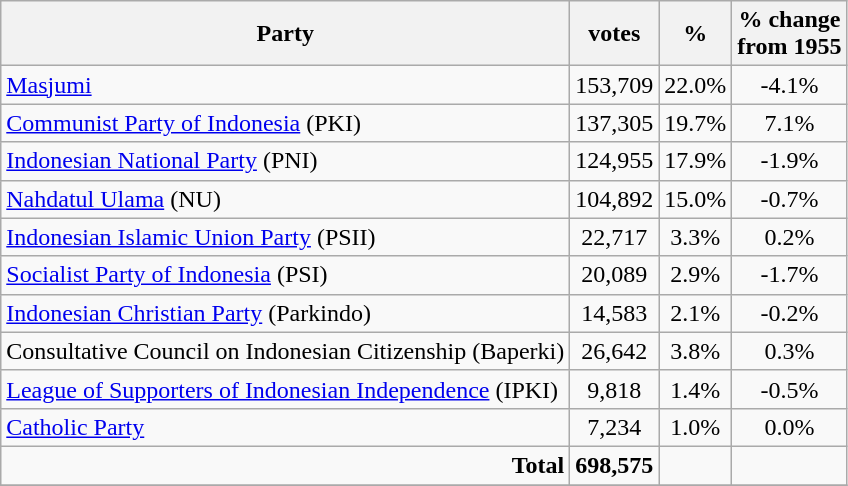<table class="wikitable" style="text-align:center">
<tr>
<th>Party</th>
<th>votes</th>
<th>%</th>
<th>% change<br>from 1955</th>
</tr>
<tr>
<td align=left><a href='#'>Masjumi</a></td>
<td>153,709</td>
<td>22.0%</td>
<td>-4.1%</td>
</tr>
<tr>
<td align=left><a href='#'>Communist Party of Indonesia</a> (PKI)</td>
<td>137,305</td>
<td>19.7%</td>
<td>7.1%</td>
</tr>
<tr>
<td align=left><a href='#'>Indonesian National Party</a> (PNI)</td>
<td>124,955</td>
<td>17.9%</td>
<td>-1.9%</td>
</tr>
<tr>
<td align=left><a href='#'>Nahdatul Ulama</a> (NU)</td>
<td>104,892</td>
<td>15.0%</td>
<td>-0.7%</td>
</tr>
<tr>
<td align=left><a href='#'>Indonesian Islamic Union Party</a> (PSII)</td>
<td>22,717</td>
<td>3.3%</td>
<td>0.2%</td>
</tr>
<tr>
<td align=left><a href='#'>Socialist Party of Indonesia</a> (PSI)</td>
<td>20,089</td>
<td>2.9%</td>
<td>-1.7%</td>
</tr>
<tr>
<td align=left><a href='#'>Indonesian Christian Party</a> (Parkindo)</td>
<td>14,583</td>
<td>2.1%</td>
<td>-0.2%</td>
</tr>
<tr>
<td align=left>Consultative Council on Indonesian Citizenship (Baperki)</td>
<td>26,642</td>
<td>3.8%</td>
<td>0.3%</td>
</tr>
<tr>
<td align=left><a href='#'>League of Supporters of Indonesian Independence</a> (IPKI)</td>
<td>9,818</td>
<td>1.4%</td>
<td>-0.5%</td>
</tr>
<tr>
<td align=left><a href='#'>Catholic Party</a></td>
<td>7,234</td>
<td>1.0%</td>
<td>0.0%</td>
</tr>
<tr>
<td align=right><strong>Total</strong></td>
<td><strong>698,575</strong></td>
<td></td>
<td></td>
</tr>
<tr>
</tr>
</table>
